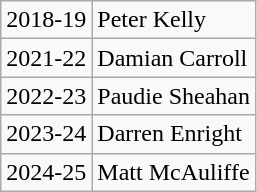<table class="wikitable">
<tr>
<td>2018-19</td>
<td>Peter Kelly</td>
</tr>
<tr>
<td>2021-22</td>
<td>Damian Carroll</td>
</tr>
<tr>
<td>2022-23</td>
<td>Paudie Sheahan</td>
</tr>
<tr>
<td>2023-24</td>
<td>Darren Enright</td>
</tr>
<tr>
<td>2024-25</td>
<td>Matt McAuliffe</td>
</tr>
</table>
